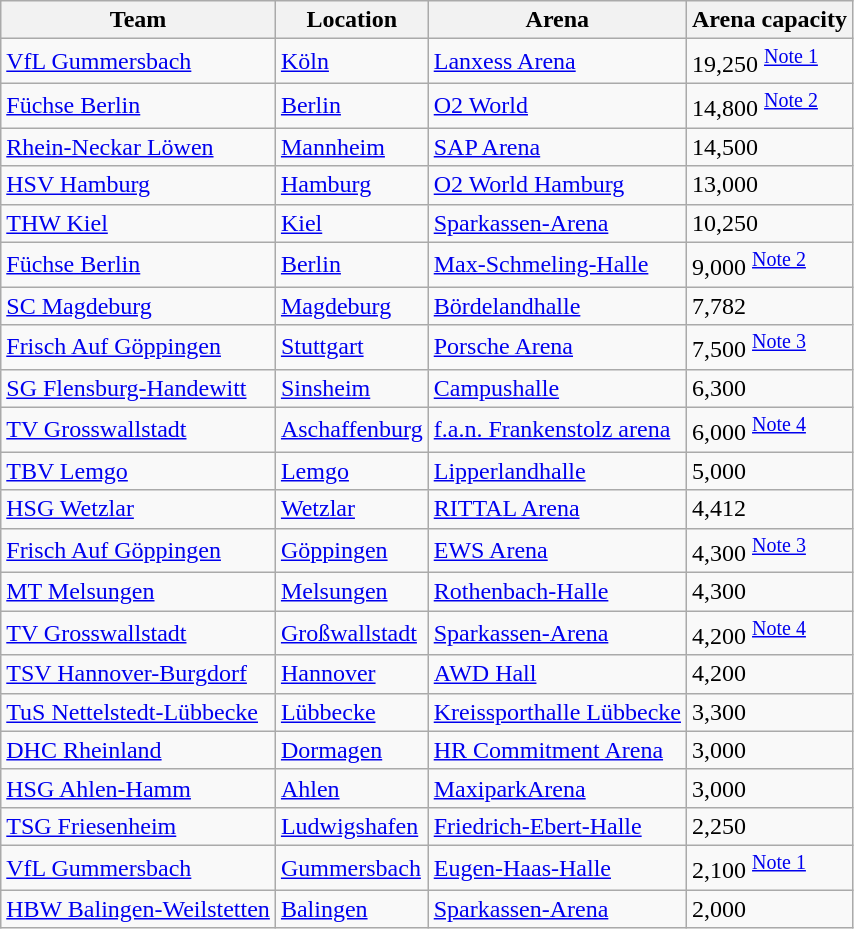<table class="wikitable sortable" style="text-align: left;">
<tr>
<th>Team</th>
<th>Location</th>
<th>Arena</th>
<th>Arena capacity </th>
</tr>
<tr>
<td><a href='#'>VfL Gummersbach</a></td>
<td><a href='#'>Köln</a></td>
<td><a href='#'>Lanxess Arena</a></td>
<td>19,250 <sup><a href='#'>Note 1</a></sup></td>
</tr>
<tr>
<td><a href='#'>Füchse Berlin</a></td>
<td><a href='#'>Berlin</a></td>
<td><a href='#'>O2 World</a></td>
<td>14,800 <sup><a href='#'>Note 2</a></sup></td>
</tr>
<tr>
<td><a href='#'>Rhein-Neckar Löwen</a></td>
<td><a href='#'>Mannheim</a></td>
<td><a href='#'>SAP Arena</a></td>
<td>14,500</td>
</tr>
<tr>
<td><a href='#'>HSV Hamburg</a></td>
<td><a href='#'>Hamburg</a></td>
<td><a href='#'>O2 World Hamburg</a></td>
<td>13,000</td>
</tr>
<tr>
<td><a href='#'>THW Kiel</a></td>
<td><a href='#'>Kiel</a></td>
<td><a href='#'>Sparkassen-Arena</a></td>
<td>10,250</td>
</tr>
<tr>
<td><a href='#'>Füchse Berlin</a></td>
<td><a href='#'>Berlin</a></td>
<td><a href='#'>Max-Schmeling-Halle</a></td>
<td>9,000 <sup><a href='#'>Note 2</a></sup></td>
</tr>
<tr>
<td><a href='#'>SC Magdeburg</a></td>
<td><a href='#'>Magdeburg</a></td>
<td><a href='#'>Bördelandhalle</a></td>
<td>7,782</td>
</tr>
<tr>
<td><a href='#'>Frisch Auf Göppingen</a></td>
<td><a href='#'>Stuttgart</a></td>
<td><a href='#'>Porsche Arena</a></td>
<td>7,500 <sup><a href='#'>Note 3</a></sup></td>
</tr>
<tr>
<td><a href='#'>SG Flensburg-Handewitt</a></td>
<td><a href='#'>Sinsheim</a></td>
<td><a href='#'>Campushalle</a></td>
<td>6,300</td>
</tr>
<tr>
<td><a href='#'>TV Grosswallstadt</a></td>
<td><a href='#'>Aschaffenburg</a></td>
<td><a href='#'>f.a.n. Frankenstolz arena</a></td>
<td>6,000 <sup><a href='#'>Note 4</a></sup></td>
</tr>
<tr>
<td><a href='#'>TBV Lemgo</a></td>
<td><a href='#'>Lemgo</a></td>
<td><a href='#'>Lipperlandhalle</a></td>
<td>5,000</td>
</tr>
<tr>
<td><a href='#'>HSG Wetzlar</a></td>
<td><a href='#'>Wetzlar</a></td>
<td><a href='#'>RITTAL Arena</a></td>
<td>4,412</td>
</tr>
<tr>
<td><a href='#'>Frisch Auf Göppingen</a></td>
<td><a href='#'>Göppingen</a></td>
<td><a href='#'>EWS Arena</a></td>
<td>4,300 <sup><a href='#'>Note 3</a></sup></td>
</tr>
<tr>
<td><a href='#'>MT Melsungen</a></td>
<td><a href='#'>Melsungen</a></td>
<td><a href='#'>Rothenbach-Halle</a></td>
<td>4,300</td>
</tr>
<tr>
<td><a href='#'>TV Grosswallstadt</a></td>
<td><a href='#'>Großwallstadt</a></td>
<td><a href='#'>Sparkassen-Arena</a></td>
<td>4,200 <sup><a href='#'>Note 4</a></sup></td>
</tr>
<tr>
<td><a href='#'>TSV Hannover-Burgdorf</a></td>
<td><a href='#'>Hannover</a></td>
<td><a href='#'>AWD Hall</a></td>
<td>4,200</td>
</tr>
<tr>
<td><a href='#'>TuS Nettelstedt-Lübbecke</a></td>
<td><a href='#'>Lübbecke</a></td>
<td><a href='#'>Kreissporthalle Lübbecke</a></td>
<td>3,300</td>
</tr>
<tr>
<td><a href='#'>DHC Rheinland</a></td>
<td><a href='#'>Dormagen</a></td>
<td><a href='#'>HR Commitment Arena</a></td>
<td>3,000</td>
</tr>
<tr>
<td><a href='#'>HSG Ahlen-Hamm</a></td>
<td><a href='#'>Ahlen</a></td>
<td><a href='#'>MaxiparkArena</a></td>
<td>3,000</td>
</tr>
<tr>
<td><a href='#'>TSG Friesenheim</a></td>
<td><a href='#'>Ludwigshafen</a></td>
<td><a href='#'>Friedrich-Ebert-Halle</a></td>
<td>2,250</td>
</tr>
<tr>
<td><a href='#'>VfL Gummersbach</a></td>
<td><a href='#'>Gummersbach</a></td>
<td><a href='#'>Eugen-Haas-Halle</a></td>
<td>2,100 <sup><a href='#'>Note 1</a></sup></td>
</tr>
<tr>
<td><a href='#'>HBW Balingen-Weilstetten</a></td>
<td><a href='#'>Balingen</a></td>
<td><a href='#'>Sparkassen-Arena</a></td>
<td>2,000</td>
</tr>
</table>
